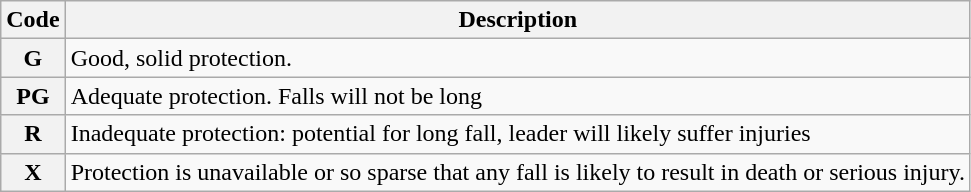<table class="wikitable">
<tr>
<th>Code</th>
<th>Description</th>
</tr>
<tr>
<th>G</th>
<td>Good, solid protection.</td>
</tr>
<tr>
<th>PG</th>
<td>Adequate protection. Falls will not be long</td>
</tr>
<tr>
<th>R</th>
<td>Inadequate protection: potential for long fall, leader will likely suffer injuries</td>
</tr>
<tr>
<th>X</th>
<td>Protection is unavailable or so sparse that any fall is likely to result in death or serious injury.</td>
</tr>
</table>
